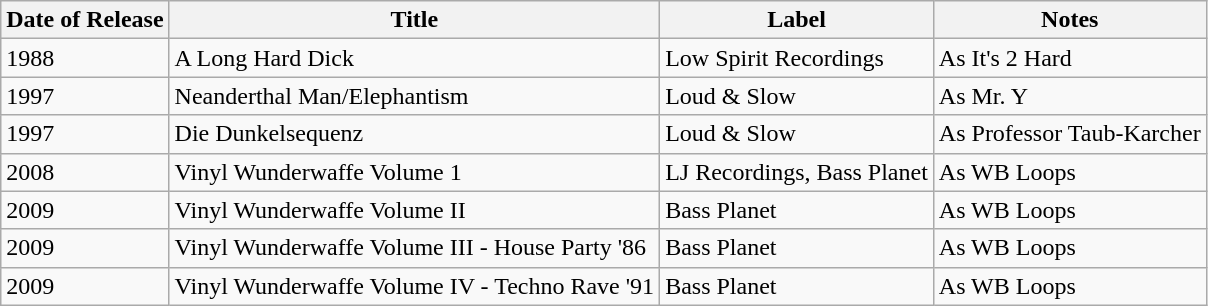<table class="wikitable">
<tr>
<th>Date of Release</th>
<th>Title</th>
<th>Label</th>
<th>Notes</th>
</tr>
<tr>
<td>1988</td>
<td>A Long Hard Dick</td>
<td>Low Spirit Recordings</td>
<td>As It's 2 Hard</td>
</tr>
<tr>
<td>1997</td>
<td>Neanderthal Man/Elephantism</td>
<td>Loud & Slow</td>
<td>As Mr. Y</td>
</tr>
<tr>
<td>1997</td>
<td>Die Dunkelsequenz</td>
<td>Loud & Slow</td>
<td>As Professor Taub-Karcher</td>
</tr>
<tr>
<td>2008</td>
<td>Vinyl Wunderwaffe Volume 1</td>
<td>LJ Recordings, Bass Planet</td>
<td>As WB Loops</td>
</tr>
<tr>
<td>2009</td>
<td>Vinyl Wunderwaffe Volume II</td>
<td>Bass Planet</td>
<td>As WB Loops</td>
</tr>
<tr>
<td>2009</td>
<td>Vinyl Wunderwaffe Volume III - House Party '86</td>
<td>Bass Planet</td>
<td>As WB Loops</td>
</tr>
<tr>
<td>2009</td>
<td>Vinyl Wunderwaffe Volume IV - Techno Rave '91</td>
<td>Bass Planet</td>
<td>As WB Loops</td>
</tr>
</table>
